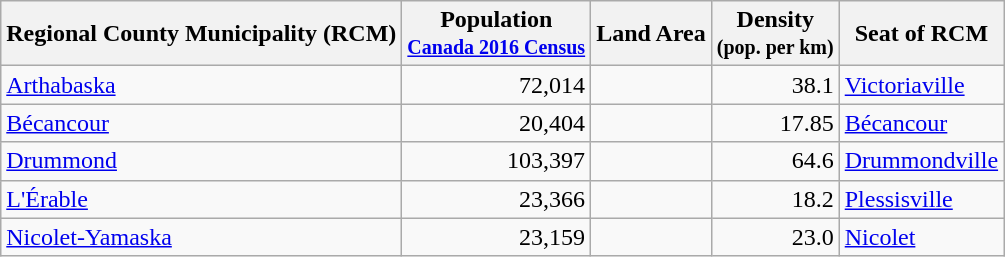<table class="wikitable sortable" | style="text-align: right">
<tr>
<th align="center">Regional County Municipality (RCM)</th>
<th align="center">Population<br><small><a href='#'>Canada 2016 Census</a></small></th>
<th align="center">Land Area</th>
<th align="center">Density<br><small>(pop. per km)</small></th>
<th align="center">Seat of RCM</th>
</tr>
<tr>
<td align="left"><a href='#'>Arthabaska</a></td>
<td>72,014</td>
<td></td>
<td>38.1</td>
<td align="left"><a href='#'>Victoriaville</a></td>
</tr>
<tr>
<td align="left"><a href='#'>Bécancour</a></td>
<td>20,404</td>
<td></td>
<td>17.85</td>
<td align="left"><a href='#'>Bécancour</a></td>
</tr>
<tr>
<td align="left"><a href='#'>Drummond</a></td>
<td>103,397</td>
<td></td>
<td>64.6</td>
<td align="left"><a href='#'>Drummondville</a></td>
</tr>
<tr>
<td align="left"><a href='#'>L'Érable</a></td>
<td>23,366</td>
<td></td>
<td>18.2</td>
<td align="left"><a href='#'>Plessisville</a></td>
</tr>
<tr>
<td align="left"><a href='#'>Nicolet-Yamaska</a></td>
<td>23,159</td>
<td></td>
<td>23.0</td>
<td align="left"><a href='#'>Nicolet</a></td>
</tr>
</table>
